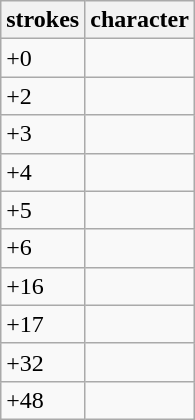<table class="wikitable">
<tr>
<th>strokes</th>
<th>character</th>
</tr>
<tr --->
<td>+0</td>
<td style="font-size: large;"></td>
</tr>
<tr --->
<td>+2</td>
<td style="font-size: large;"></td>
</tr>
<tr --->
<td>+3</td>
<td style="font-size: large;"> </td>
</tr>
<tr --->
<td>+4</td>
<td style="font-size: large;"></td>
</tr>
<tr --->
<td>+5</td>
<td style="font-size: large;"></td>
</tr>
<tr --->
<td>+6</td>
<td style="font-size: large;">  </td>
</tr>
<tr --->
<td>+16</td>
<td style="font-size: large;"></td>
</tr>
<tr --->
<td>+17</td>
<td style="font-size: large;"></td>
</tr>
<tr --->
<td>+32</td>
<td style="font-size: large;"></td>
</tr>
<tr --->
<td>+48</td>
<td style="font-size: large;"></td>
</tr>
</table>
